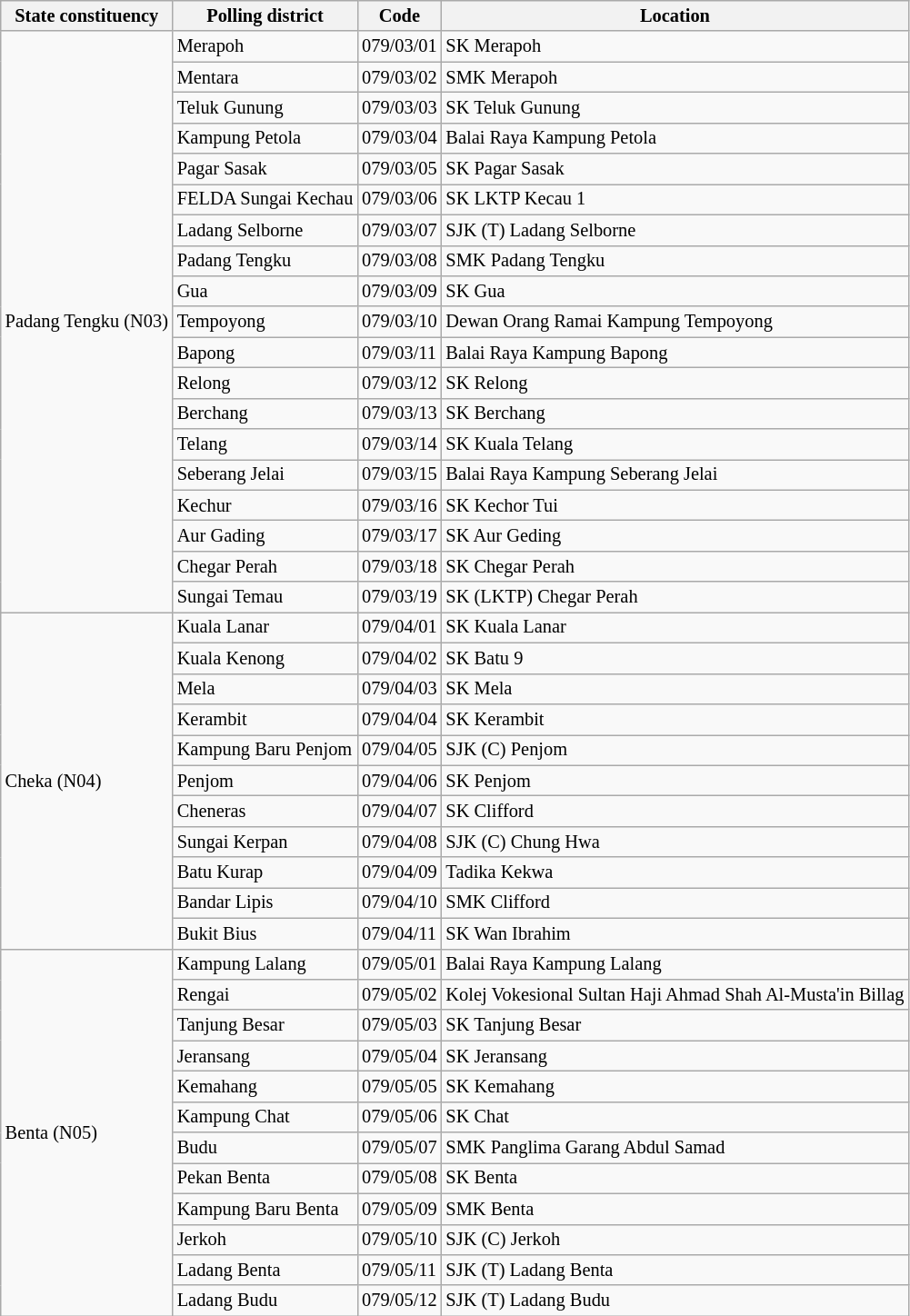<table class="wikitable sortable mw-collapsible" style="white-space:nowrap;font-size:85%">
<tr>
<th>State constituency</th>
<th>Polling district</th>
<th>Code</th>
<th>Location</th>
</tr>
<tr>
<td rowspan="19">Padang Tengku (N03)</td>
<td>Merapoh</td>
<td>079/03/01</td>
<td>SK Merapoh</td>
</tr>
<tr>
<td>Mentara</td>
<td>079/03/02</td>
<td>SMK Merapoh</td>
</tr>
<tr>
<td>Teluk Gunung</td>
<td>079/03/03</td>
<td>SK Teluk Gunung</td>
</tr>
<tr>
<td>Kampung Petola</td>
<td>079/03/04</td>
<td>Balai Raya Kampung Petola</td>
</tr>
<tr>
<td>Pagar Sasak</td>
<td>079/03/05</td>
<td>SK Pagar Sasak</td>
</tr>
<tr>
<td>FELDA Sungai Kechau</td>
<td>079/03/06</td>
<td>SK LKTP Kecau 1</td>
</tr>
<tr>
<td>Ladang Selborne</td>
<td>079/03/07</td>
<td>SJK (T) Ladang Selborne</td>
</tr>
<tr>
<td>Padang Tengku</td>
<td>079/03/08</td>
<td>SMK Padang Tengku</td>
</tr>
<tr>
<td>Gua</td>
<td>079/03/09</td>
<td>SK Gua</td>
</tr>
<tr>
<td>Tempoyong</td>
<td>079/03/10</td>
<td>Dewan Orang Ramai Kampung Tempoyong</td>
</tr>
<tr>
<td>Bapong</td>
<td>079/03/11</td>
<td>Balai Raya Kampung Bapong</td>
</tr>
<tr>
<td>Relong</td>
<td>079/03/12</td>
<td>SK Relong</td>
</tr>
<tr>
<td>Berchang</td>
<td>079/03/13</td>
<td>SK Berchang</td>
</tr>
<tr>
<td>Telang</td>
<td>079/03/14</td>
<td>SK Kuala Telang</td>
</tr>
<tr>
<td>Seberang Jelai</td>
<td>079/03/15</td>
<td>Balai Raya Kampung Seberang Jelai</td>
</tr>
<tr>
<td>Kechur</td>
<td>079/03/16</td>
<td>SK Kechor Tui</td>
</tr>
<tr>
<td>Aur Gading</td>
<td>079/03/17</td>
<td>SK Aur Geding</td>
</tr>
<tr>
<td>Chegar Perah</td>
<td>079/03/18</td>
<td>SK Chegar Perah</td>
</tr>
<tr>
<td>Sungai Temau</td>
<td>079/03/19</td>
<td>SK (LKTP) Chegar Perah</td>
</tr>
<tr>
<td rowspan="11">Cheka (N04)</td>
<td>Kuala Lanar</td>
<td>079/04/01</td>
<td>SK Kuala Lanar</td>
</tr>
<tr>
<td>Kuala Kenong</td>
<td>079/04/02</td>
<td>SK Batu 9</td>
</tr>
<tr>
<td>Mela</td>
<td>079/04/03</td>
<td>SK Mela</td>
</tr>
<tr>
<td>Kerambit</td>
<td>079/04/04</td>
<td>SK Kerambit</td>
</tr>
<tr>
<td>Kampung Baru Penjom</td>
<td>079/04/05</td>
<td>SJK (C) Penjom</td>
</tr>
<tr>
<td>Penjom</td>
<td>079/04/06</td>
<td>SK Penjom</td>
</tr>
<tr>
<td>Cheneras</td>
<td>079/04/07</td>
<td>SK Clifford</td>
</tr>
<tr>
<td>Sungai Kerpan</td>
<td>079/04/08</td>
<td>SJK (C) Chung Hwa</td>
</tr>
<tr>
<td>Batu Kurap</td>
<td>079/04/09</td>
<td>Tadika Kekwa</td>
</tr>
<tr>
<td>Bandar Lipis</td>
<td>079/04/10</td>
<td>SMK Clifford</td>
</tr>
<tr>
<td>Bukit Bius</td>
<td>079/04/11</td>
<td>SK Wan Ibrahim</td>
</tr>
<tr>
<td rowspan="12">Benta (N05)</td>
<td>Kampung Lalang</td>
<td>079/05/01</td>
<td>Balai Raya Kampung Lalang</td>
</tr>
<tr>
<td>Rengai</td>
<td>079/05/02</td>
<td>Kolej Vokesional Sultan Haji Ahmad Shah Al-Musta'in Billag</td>
</tr>
<tr>
<td>Tanjung Besar</td>
<td>079/05/03</td>
<td>SK Tanjung Besar</td>
</tr>
<tr>
<td>Jeransang</td>
<td>079/05/04</td>
<td>SK Jeransang</td>
</tr>
<tr>
<td>Kemahang</td>
<td>079/05/05</td>
<td>SK Kemahang</td>
</tr>
<tr>
<td>Kampung Chat</td>
<td>079/05/06</td>
<td>SK Chat</td>
</tr>
<tr>
<td>Budu</td>
<td>079/05/07</td>
<td>SMK Panglima Garang Abdul Samad</td>
</tr>
<tr>
<td>Pekan Benta</td>
<td>079/05/08</td>
<td>SK Benta</td>
</tr>
<tr>
<td>Kampung Baru Benta</td>
<td>079/05/09</td>
<td>SMK Benta</td>
</tr>
<tr>
<td>Jerkoh</td>
<td>079/05/10</td>
<td>SJK (C) Jerkoh</td>
</tr>
<tr>
<td>Ladang Benta</td>
<td>079/05/11</td>
<td>SJK (T) Ladang Benta</td>
</tr>
<tr>
<td>Ladang Budu</td>
<td>079/05/12</td>
<td>SJK (T) Ladang Budu</td>
</tr>
</table>
